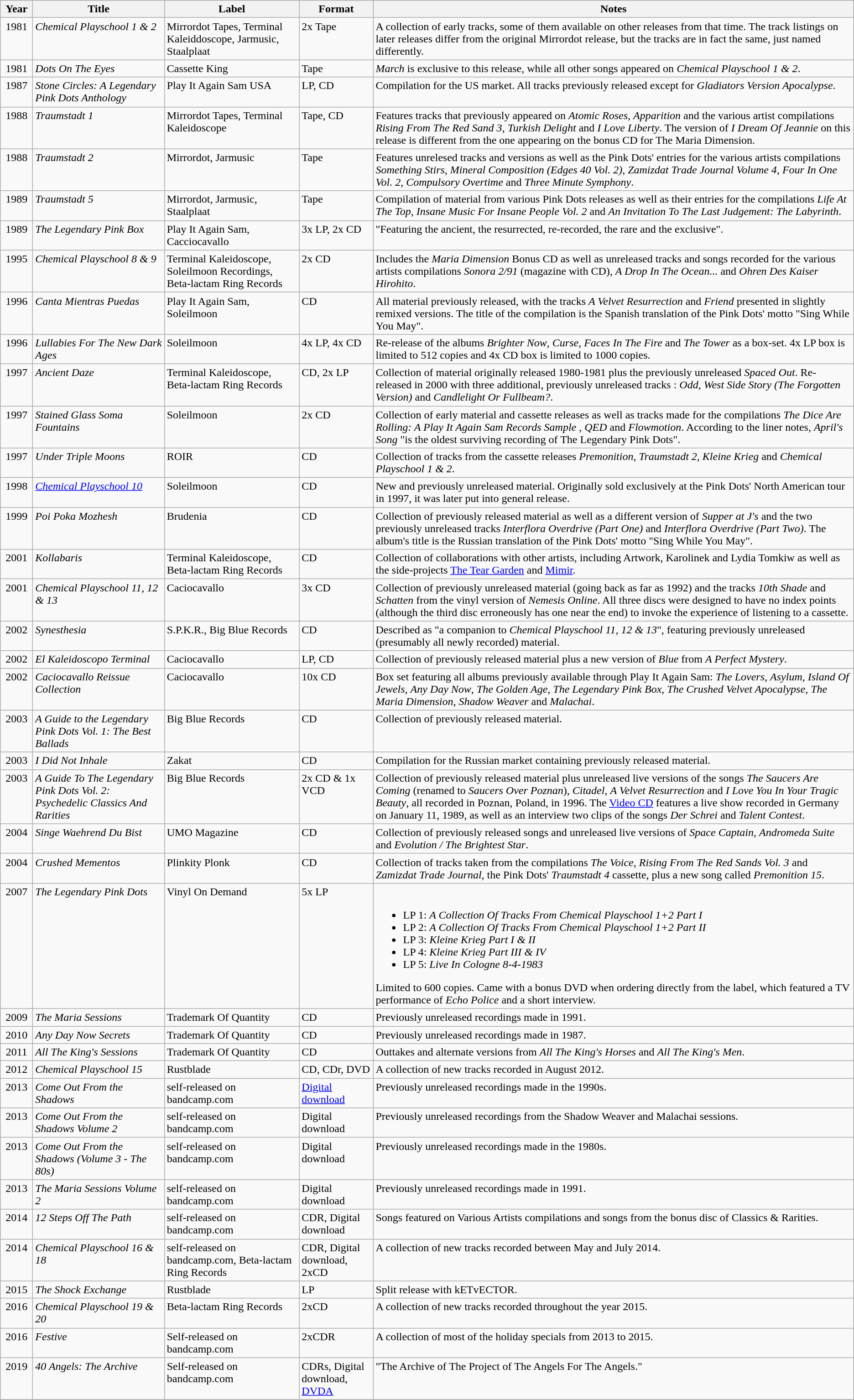<table class="wikitable">
<tr>
<th align="center" valign="top" width="40">Year</th>
<th align="left" valign="top">Title</th>
<th align="left" valign="top">Label</th>
<th align="left" valign="top">Format</th>
<th align="left" valign="top">Notes</th>
</tr>
<tr>
<td align="center" valign="top">1981</td>
<td align="left" valign="top"><em>Chemical Playschool 1 & 2</em></td>
<td align="left" valign="top">Mirrordot Tapes, Terminal Kaleiddoscope, Jarmusic, Staalplaat</td>
<td align="left" valign="top">2x Tape</td>
<td align="left" valign="top">A collection of early tracks, some of them available on other releases from that time. The track listings on later releases differ from the original Mirrordot release, but the tracks are in fact the same, just named differently.</td>
</tr>
<tr>
<td align="center" valign="top">1981</td>
<td align="left" valign="top"><em>Dots On The Eyes</em></td>
<td align="left" valign="top">Cassette King</td>
<td align="left" valign="top">Tape</td>
<td align="left" valign="top"><em>March</em> is exclusive to this release, while all other songs appeared on <em>Chemical Playschool 1 & 2</em>.</td>
</tr>
<tr>
<td align="center" valign="top">1987</td>
<td align="left" valign="top"><em>Stone Circles: A Legendary Pink Dots Anthology</em></td>
<td align="left" valign="top">Play It Again Sam USA</td>
<td align="left" valign="top">LP, CD</td>
<td align="left" valign="top">Compilation for the US market. All tracks previously released except for <em>Gladiators Version Apocalypse</em>.</td>
</tr>
<tr>
<td align="center" valign="top">1988</td>
<td align="left" valign="top"><em>Traumstadt 1</em></td>
<td align="left" valign="top">Mirrordot Tapes, Terminal Kaleidoscope</td>
<td align="left" valign="top">Tape, CD</td>
<td align="left" valign="top">Features tracks that previously appeared on <em>Atomic Roses</em>, <em>Apparition</em> and the various artist compilations <em>Rising From The Red Sand 3</em>, <em>Turkish Delight</em> and <em>I Love Liberty</em>. The version of <em>I Dream Of Jeannie</em> on this release is different from the one appearing on the bonus CD for The Maria Dimension.</td>
</tr>
<tr>
<td align="center" valign="top">1988</td>
<td align="left" valign="top"><em>Traumstadt 2</em></td>
<td align="left" valign="top">Mirrordot, Jarmusic</td>
<td align="left" valign="top">Tape</td>
<td align="left" valign="top">Features unrelesed tracks and versions as well as the Pink Dots' entries for the various artists compilations <em>Something Stirs</em>, <em>Mineral Composition (Edges 40 Vol. 2)</em>, <em>Zamizdat Trade Journal Volume 4</em>, <em>Four In One Vol. 2</em>, <em>Compulsory Overtime</em> and <em>Three Minute Symphony</em>.</td>
</tr>
<tr>
<td align="center" valign="top">1989</td>
<td align="left" valign="top"><em>Traumstadt 5</em></td>
<td align="left" valign="top">Mirrordot, Jarmusic, Staalplaat</td>
<td align="left" valign="top">Tape</td>
<td align="left" valign="top">Compilation of material from various Pink Dots releases as well as their entries for the compilations <em>Life At The Top</em>, <em>Insane Music For Insane People Vol. 2</em> and <em>An Invitation To The Last Judgement: The Labyrinth</em>.</td>
</tr>
<tr>
<td align="center" valign="top">1989</td>
<td align="left" valign="top"><em>The Legendary Pink Box</em></td>
<td align="left" valign="top">Play It Again Sam, Cacciocavallo</td>
<td align="left" valign="top">3x LP, 2x CD</td>
<td align="left" valign="top">"Featuring the ancient, the resurrected, re-recorded, the rare and the exclusive".</td>
</tr>
<tr>
<td align="center" valign="top">1995</td>
<td align="left" valign="top"><em>Chemical Playschool 8 & 9</em></td>
<td align="left" valign="top">Terminal Kaleidoscope, Soleilmoon Recordings, Beta-lactam Ring Records</td>
<td align="left" valign="top">2x CD</td>
<td align="left" valign="top">Includes the <em>Maria Dimension</em> Bonus CD as well as unreleased tracks and songs recorded for the various artists compilations <em>Sonora 2/91</em> (magazine with CD), <em>A Drop In The Ocean...</em> and <em>Ohren Des Kaiser Hirohito</em>.</td>
</tr>
<tr>
<td align="center" valign="top">1996</td>
<td align="left" valign="top"><em>Canta Mientras Puedas</em></td>
<td align="left" valign="top">Play It Again Sam, Soleilmoon</td>
<td align="left" valign="top">CD</td>
<td align="left" valign="top">All material previously released, with the tracks <em>A Velvet Resurrection</em> and <em>Friend</em> presented in slightly remixed versions. The title of the compilation is the Spanish translation of the Pink Dots' motto "Sing While You May".</td>
</tr>
<tr>
<td align="center" valign="top">1996</td>
<td align="left" valign="top"><em>Lullabies For The New Dark Ages</em></td>
<td align="left" valign="top">Soleilmoon</td>
<td align="left" valign="top">4x LP, 4x CD</td>
<td align="left" valign="top">Re-release of the albums <em>Brighter Now</em>, <em>Curse</em>, <em>Faces In The Fire</em> and <em>The Tower</em> as a box-set. 4x LP box is limited to 512 copies and 4x CD box is limited to 1000 copies.</td>
</tr>
<tr>
<td align="center" valign="top">1997</td>
<td align="left" valign="top"><em>Ancient Daze</em></td>
<td align="left" valign="top">Terminal Kaleidoscope, Beta-lactam Ring Records</td>
<td align="left" valign="top">CD, 2x LP</td>
<td align="left" valign="top">Collection of material originally released 1980-1981 plus the previously unreleased <em>Spaced Out</em>. Re-released in 2000 with three additional, previously unreleased tracks : <em>Odd</em>, <em>West Side Story (The Forgotten Version)</em> and <em>Candlelight Or Fullbeam?</em>.</td>
</tr>
<tr>
<td align="center" valign="top">1997</td>
<td align="left" valign="top"><em>Stained Glass Soma Fountains</em></td>
<td align="left" valign="top">Soleilmoon</td>
<td align="left" valign="top">2x CD</td>
<td align="left" valign="top">Collection of early material and cassette releases as well as tracks made for the compilations <em>The Dice Are Rolling: A Play It Again Sam Records Sample </em>, <em>QED</em> and <em>Flowmotion</em>. According to the liner notes, <em>April's Song</em> "is the oldest surviving recording of The Legendary Pink Dots".</td>
</tr>
<tr>
<td align="center" valign="top">1997</td>
<td align="left" valign="top"><em>Under Triple Moons</em></td>
<td align="left" valign="top">ROIR</td>
<td align="left" valign="top">CD</td>
<td align="left" valign="top">Collection of tracks from the cassette releases <em>Premonition</em>, <em>Traumstadt 2</em>, <em>Kleine Krieg</em> and <em>Chemical Playschool 1 & 2</em>.</td>
</tr>
<tr>
<td align="center" valign="top">1998</td>
<td align="left" valign="top"><em><a href='#'>Chemical Playschool 10</a></em></td>
<td align="left" valign="top">Soleilmoon</td>
<td align="left" valign="top">CD</td>
<td align="left" valign="top">New and previously unreleased material. Originally sold exclusively at the Pink Dots' North American tour in 1997, it was later put into general release.</td>
</tr>
<tr>
<td align="center" valign="top">1999</td>
<td align="left" valign="top"><em>Poi Poka Mozhesh</em></td>
<td align="left" valign="top">Brudenia</td>
<td align="left" valign="top">CD</td>
<td align="left" valign="top">Collection of previously released material as well as a different version of <em>Supper at J's</em> and the two previously unreleased tracks <em>Interflora Overdrive (Part One)</em> and <em>Interflora Overdrive (Part Two)</em>. The album's title is the Russian translation of the Pink Dots' motto "Sing While You May".</td>
</tr>
<tr>
<td align="center" valign="top">2001</td>
<td align="left" valign="top"><em>Kollabaris</em></td>
<td align="left" valign="top">Terminal Kaleidoscope, Beta-lactam Ring Records</td>
<td align="left" valign="top">CD</td>
<td align="left" valign="top">Collection of collaborations with other artists, including Artwork, Karolinek and Lydia Tomkiw as well as the side-projects <a href='#'>The Tear Garden</a> and <a href='#'>Mimir</a>.</td>
</tr>
<tr>
<td align="center" valign="top">2001</td>
<td align="left" valign="top"><em>Chemical Playschool 11, 12 & 13</em></td>
<td align="left" valign="top">Caciocavallo</td>
<td align="left" valign="top">3x CD</td>
<td align="left" valign="top">Collection of previously unreleased material (going back as far as 1992) and the tracks <em>10th Shade</em> and <em>Schatten</em> from the vinyl version of <em>Nemesis Online</em>. All three discs were designed to have no index points (although the third disc erroneously has one near the end) to invoke the experience of listening to a cassette.</td>
</tr>
<tr>
<td align="center" valign="top">2002</td>
<td align="left" valign="top"><em> Synesthesia </em></td>
<td align="left" valign="top">S.P.K.R., Big Blue Records</td>
<td align="left" valign="top">CD</td>
<td align="left" valign="top">Described as "a companion to <em>Chemical Playschool 11, 12 & 13</em>", featuring previously unreleased (presumably all newly recorded) material.</td>
</tr>
<tr>
<td align="center" valign="top">2002</td>
<td align="left" valign="top"><em>El Kaleidoscopo Terminal</em></td>
<td align="left" valign="top">Caciocavallo</td>
<td align="left" valign="top">LP, CD</td>
<td align="left" valign="top">Collection of previously released material plus a new version of <em>Blue</em> from <em>A Perfect Mystery</em>.</td>
</tr>
<tr>
<td align="center" valign="top">2002</td>
<td align="left" valign="top"><em>Caciocavallo Reissue Collection</em></td>
<td align="left" valign="top">Caciocavallo</td>
<td align="left" valign="top">10x CD</td>
<td align="left" valign="top">Box set featuring all albums previously available through Play It Again Sam: <em>The Lovers</em>, <em>Asylum</em>, <em>Island Of Jewels</em>, <em>Any Day Now</em>, <em>The Golden Age</em>, <em>The Legendary Pink Box</em>, <em>The Crushed Velvet Apocalypse</em>, <em>The Maria Dimension</em>, <em>Shadow Weaver</em> and <em>Malachai</em>.</td>
</tr>
<tr>
<td align="center" valign="top">2003</td>
<td align="left" valign="top"><em>A Guide to the Legendary Pink Dots Vol. 1: The Best Ballads</em></td>
<td align="left" valign="top">Big Blue Records</td>
<td align="left" valign="top">CD</td>
<td align="left" valign="top">Collection of previously released material.</td>
</tr>
<tr>
<td align="center" valign="top">2003</td>
<td align="left" valign="top"><em>I Did Not Inhale</em></td>
<td align="left" valign="top">Zakat</td>
<td align="left" valign="top">CD</td>
<td align="left" valign="top">Compilation for the Russian market containing previously released material.</td>
</tr>
<tr>
<td align="center" valign="top">2003</td>
<td align="left" valign="top"><em>A Guide To The Legendary Pink Dots Vol. 2: Psychedelic Classics And Rarities</em></td>
<td align="left" valign="top">Big Blue Records</td>
<td align="left" valign="top">2x CD & 1x VCD</td>
<td align="left" valign="top">Collection of previously released material plus unreleased live versions of the songs <em>The Saucers Are Coming</em> (renamed to <em>Saucers Over Poznan</em>), <em>Citadel</em>, <em>A Velvet Resurrection</em> and <em>I Love You In Your Tragic Beauty</em>, all recorded in Poznan, Poland, in 1996. The <a href='#'>Video CD</a> features a live show recorded in Germany on January 11, 1989, as well as an interview two clips of the songs <em>Der Schrei</em> and <em>Talent Contest</em>.</td>
</tr>
<tr>
<td align="center" valign="top">2004</td>
<td align="left" valign="top"><em>Singe Waehrend Du Bist</em></td>
<td align="left" valign="top">UMO Magazine</td>
<td align="left" valign="top">CD</td>
<td align="left" valign="top">Collection of previously released songs and unreleased live versions of <em>Space Captain</em>, <em>Andromeda Suite</em> and <em>Evolution / The Brightest Star</em>.</td>
</tr>
<tr>
<td align="center" valign="top">2004</td>
<td align="left" valign="top"><em>Crushed Mementos</em></td>
<td align="left" valign="top">Plinkity Plonk</td>
<td align="left" valign="top">CD</td>
<td align="left" valign="top">Collection of tracks taken from the compilations <em>The Voice</em>, <em>Rising From The Red Sands Vol. 3</em> and <em>Zamizdat Trade Journal</em>, the Pink Dots' <em>Traumstadt 4</em> cassette, plus a new song called <em>Premonition 15</em>.</td>
</tr>
<tr>
<td align="center" valign="top">2007</td>
<td align="left" valign="top"><em>The Legendary Pink Dots</em></td>
<td align="left" valign="top">Vinyl On Demand</td>
<td align="left" valign="top">5x LP</td>
<td align="left" valign="top"><br><ul><li>LP 1: <em>A Collection Of Tracks From Chemical Playschool 1+2 Part I</em></li><li>LP 2: <em>A Collection Of Tracks From Chemical Playschool 1+2 Part II</em></li><li>LP 3: <em>Kleine Krieg Part I & II</em></li><li>LP 4: <em>Kleine Krieg Part III & IV</em></li><li>LP 5: <em>Live In Cologne 8-4-1983</em></li></ul>Limited to 600 copies. Came with a bonus DVD when ordering directly from the label, which featured a TV performance of <em>Echo Police</em> and a short interview.</td>
</tr>
<tr>
<td align="center" valign="top">2009</td>
<td align="left" valign="top"><em>The Maria Sessions</em></td>
<td align="left" valign="top">Trademark Of Quantity</td>
<td align="left" valign="top">CD</td>
<td align="left" valign="top">Previously unreleased recordings made in 1991.</td>
</tr>
<tr>
<td align="center" valign="top">2010</td>
<td align="left" valign="top"><em>Any Day Now Secrets</em></td>
<td align="left" valign="top">Trademark Of Quantity</td>
<td align="left" valign="top">CD</td>
<td align="left" valign="top">Previously unreleased recordings made in 1987.</td>
</tr>
<tr>
<td align="center" valign="top">2011</td>
<td align="left" valign="top"><em>All The King's Sessions</em></td>
<td align="left" valign="top">Trademark Of Quantity</td>
<td align="left" valign="top">CD</td>
<td align="left" valign="top">Outtakes and alternate versions from <em>All The King's Horses</em> and <em>All The King's Men</em>.</td>
</tr>
<tr>
<td align="center" valign="top">2012</td>
<td align="left" valign="top"><em>Chemical Playschool 15</em></td>
<td align="left" valign="top">Rustblade</td>
<td align="left" valign="top">CD, CDr, DVD</td>
<td align="left" valign="top">A collection of new tracks recorded in August 2012.</td>
</tr>
<tr>
<td align="center" valign="top">2013</td>
<td align="left" valign="top"><em>Come Out From the Shadows</em></td>
<td align="left" valign="top">self-released on bandcamp.com</td>
<td align="left" valign="top"><a href='#'>Digital download</a></td>
<td align="left" valign="top">Previously unreleased recordings made in the 1990s.</td>
</tr>
<tr>
<td align="center" valign="top">2013</td>
<td align="left" valign="top"><em>Come Out From the Shadows Volume 2</em></td>
<td align="left" valign="top">self-released on bandcamp.com</td>
<td align="left" valign="top">Digital download</td>
<td align="left" valign="top">Previously unreleased recordings from the Shadow Weaver and Malachai sessions.</td>
</tr>
<tr>
<td align="center" valign="top">2013</td>
<td align="left" valign="top"><em>Come Out From the Shadows (Volume 3 - The 80s)</em></td>
<td align="left" valign="top">self-released on bandcamp.com</td>
<td align="left" valign="top">Digital download</td>
<td align="left" valign="top">Previously unreleased recordings made in the 1980s.</td>
</tr>
<tr>
<td align="center" valign="top">2013</td>
<td align="left" valign="top"><em>The Maria Sessions Volume 2</em></td>
<td align="left" valign="top">self-released on bandcamp.com</td>
<td align="left" valign="top">Digital download</td>
<td align="left" valign="top">Previously unreleased recordings made in 1991.</td>
</tr>
<tr>
<td align="center" valign="top">2014</td>
<td align="left" valign="top"><em>12 Steps Off The Path</em></td>
<td align="left" valign="top">self-released on bandcamp.com</td>
<td align="left" valign="top">CDR, Digital download</td>
<td align="left" valign="top">Songs featured on Various Artists compilations and songs from the bonus disc of Classics & Rarities.</td>
</tr>
<tr>
<td align="center" valign="top">2014</td>
<td align="left" valign="top"><em>Chemical Playschool 16 & 18</em></td>
<td align="left" valign="top">self-released on bandcamp.com, Beta-lactam Ring Records</td>
<td align="left" valign="top">CDR, Digital download, 2xCD</td>
<td align="left" valign="top">A collection of new tracks recorded between May and July 2014.</td>
</tr>
<tr>
<td align="center" valign="top">2015</td>
<td align="left" valign="top"><em>The Shock Exchange</em></td>
<td align="left" valign="top">Rustblade</td>
<td align="left" valign="top">LP</td>
<td align="left" valign="top">Split release with kETvECTOR.</td>
</tr>
<tr>
<td align="center" valign="top">2016</td>
<td align="left" valign="top"><em>Chemical Playschool 19 & 20</em></td>
<td align="left" valign="top">Beta-lactam Ring Records</td>
<td align="left" valign="top">2xCD</td>
<td align="left" valign="top">A collection of new tracks recorded throughout the year 2015.</td>
</tr>
<tr>
<td align="center" valign="top">2016</td>
<td align="left" valign="top"><em>Festive</em></td>
<td align="left" valign="top">Self-released on bandcamp.com</td>
<td align="left" valign="top">2xCDR</td>
<td align="left" valign="top">A collection of most of the holiday specials from 2013 to 2015.</td>
</tr>
<tr>
<td align="center" valign="top">2019</td>
<td align="left" valign="top"><em>40 Angels: The Archive</em></td>
<td align="left" valign="top">Self-released on bandcamp.com</td>
<td align="left" valign="top">CDRs, Digital download, <a href='#'>DVDA</a></td>
<td align="left" valign="top">"The Archive of The Project of The Angels For The Angels."</td>
</tr>
<tr>
</tr>
</table>
